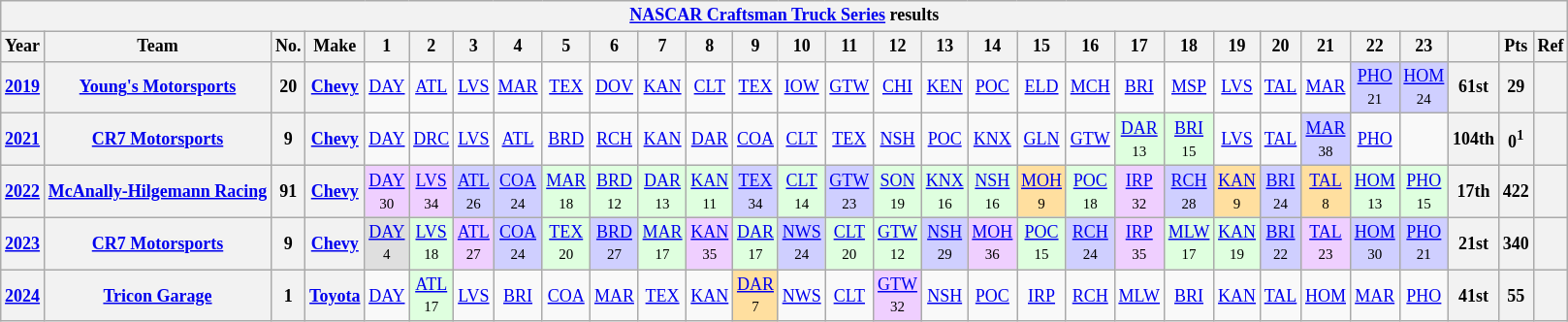<table class="wikitable" style="text-align:center; font-size:75%">
<tr>
<th colspan=30><a href='#'>NASCAR Craftsman Truck Series</a> results</th>
</tr>
<tr>
<th>Year</th>
<th>Team</th>
<th>No.</th>
<th>Make</th>
<th>1</th>
<th>2</th>
<th>3</th>
<th>4</th>
<th>5</th>
<th>6</th>
<th>7</th>
<th>8</th>
<th>9</th>
<th>10</th>
<th>11</th>
<th>12</th>
<th>13</th>
<th>14</th>
<th>15</th>
<th>16</th>
<th>17</th>
<th>18</th>
<th>19</th>
<th>20</th>
<th>21</th>
<th>22</th>
<th>23</th>
<th></th>
<th>Pts</th>
<th>Ref</th>
</tr>
<tr>
<th><a href='#'>2019</a></th>
<th><a href='#'>Young's Motorsports</a></th>
<th>20</th>
<th><a href='#'>Chevy</a></th>
<td><a href='#'>DAY</a></td>
<td><a href='#'>ATL</a></td>
<td><a href='#'>LVS</a></td>
<td><a href='#'>MAR</a></td>
<td><a href='#'>TEX</a></td>
<td><a href='#'>DOV</a></td>
<td><a href='#'>KAN</a></td>
<td><a href='#'>CLT</a></td>
<td><a href='#'>TEX</a></td>
<td><a href='#'>IOW</a></td>
<td><a href='#'>GTW</a></td>
<td><a href='#'>CHI</a></td>
<td><a href='#'>KEN</a></td>
<td><a href='#'>POC</a></td>
<td><a href='#'>ELD</a></td>
<td><a href='#'>MCH</a></td>
<td><a href='#'>BRI</a></td>
<td><a href='#'>MSP</a></td>
<td><a href='#'>LVS</a></td>
<td><a href='#'>TAL</a></td>
<td><a href='#'>MAR</a></td>
<td style="background:#CFCFFF;"><a href='#'>PHO</a><br><small>21</small></td>
<td style="background:#CFCFFF;"><a href='#'>HOM</a><br><small>24</small></td>
<th>61st</th>
<th>29</th>
<th></th>
</tr>
<tr>
<th><a href='#'>2021</a></th>
<th><a href='#'>CR7 Motorsports</a></th>
<th>9</th>
<th><a href='#'>Chevy</a></th>
<td><a href='#'>DAY</a></td>
<td><a href='#'>DRC</a></td>
<td><a href='#'>LVS</a></td>
<td><a href='#'>ATL</a></td>
<td><a href='#'>BRD</a></td>
<td><a href='#'>RCH</a></td>
<td><a href='#'>KAN</a></td>
<td><a href='#'>DAR</a></td>
<td><a href='#'>COA</a></td>
<td><a href='#'>CLT</a></td>
<td><a href='#'>TEX</a></td>
<td><a href='#'>NSH</a></td>
<td><a href='#'>POC</a></td>
<td><a href='#'>KNX</a></td>
<td><a href='#'>GLN</a></td>
<td><a href='#'>GTW</a></td>
<td style="background:#DFFFDF;"><a href='#'>DAR</a><br><small>13</small></td>
<td style="background:#DFFFDF;"><a href='#'>BRI</a><br><small>15</small></td>
<td><a href='#'>LVS</a></td>
<td><a href='#'>TAL</a></td>
<td style="background:#CFCFFF;"><a href='#'>MAR</a><br><small>38</small></td>
<td><a href='#'>PHO</a></td>
<td></td>
<th>104th</th>
<th>0<sup>1</sup></th>
<th></th>
</tr>
<tr>
<th><a href='#'>2022</a></th>
<th><a href='#'>McAnally-Hilgemann Racing</a></th>
<th>91</th>
<th><a href='#'>Chevy</a></th>
<td style="background:#EFCFFF;"><a href='#'>DAY</a><br><small>30</small></td>
<td style="background:#EFCFFF;"><a href='#'>LVS</a><br><small>34</small></td>
<td style="background:#CFCFFF;"><a href='#'>ATL</a><br><small>26</small></td>
<td style="background:#CFCFFF;"><a href='#'>COA</a><br><small>24</small></td>
<td style="background:#DFFFDF;"><a href='#'>MAR</a><br><small>18</small></td>
<td style="background:#DFFFDF;"><a href='#'>BRD</a><br><small>12</small></td>
<td style="background:#DFFFDF;"><a href='#'>DAR</a><br><small>13</small></td>
<td style="background:#DFFFDF;"><a href='#'>KAN</a><br><small>11</small></td>
<td style="background:#CFCFFF;"><a href='#'>TEX</a><br><small>34</small></td>
<td style="background:#DFFFDF;"><a href='#'>CLT</a><br><small>14</small></td>
<td style="background:#CFCFFF;"><a href='#'>GTW</a><br><small>23</small></td>
<td style="background:#DFFFDF;"><a href='#'>SON</a><br><small>19</small></td>
<td style="background:#DFFFDF;"><a href='#'>KNX</a><br><small>16</small></td>
<td style="background:#DFFFDF;"><a href='#'>NSH</a><br><small>16</small></td>
<td style="background:#FFDF9F;"><a href='#'>MOH</a><br><small>9</small></td>
<td style="background:#DFFFDF;"><a href='#'>POC</a><br><small>18</small></td>
<td style="background:#EFCFFF;"><a href='#'>IRP</a><br><small>32</small></td>
<td style="background:#CFCFFF;"><a href='#'>RCH</a><br><small>28</small></td>
<td style="background:#FFDF9F;"><a href='#'>KAN</a><br><small>9</small></td>
<td style="background:#CFCFFF;"><a href='#'>BRI</a><br><small>24</small></td>
<td style="background:#FFDF9F;"><a href='#'>TAL</a><br><small>8</small></td>
<td style="background:#DFFFDF;"><a href='#'>HOM</a><br><small>13</small></td>
<td style="background:#DFFFDF;"><a href='#'>PHO</a><br><small>15</small></td>
<th>17th</th>
<th>422</th>
<th></th>
</tr>
<tr>
<th><a href='#'>2023</a></th>
<th><a href='#'>CR7 Motorsports</a></th>
<th>9</th>
<th><a href='#'>Chevy</a></th>
<td style="background:#DFDFDF;"><a href='#'>DAY</a><br><small>4</small></td>
<td style="background:#DFFFDF;"><a href='#'>LVS</a><br><small>18</small></td>
<td style="background:#EFCFFF;"><a href='#'>ATL</a><br><small>27</small></td>
<td style="background:#CFCFFF;"><a href='#'>COA</a><br><small>24</small></td>
<td style="background:#DFFFDF;"><a href='#'>TEX</a><br><small>20</small></td>
<td style="background:#CFCFFF;"><a href='#'>BRD</a><br><small>27</small></td>
<td style="background:#DFFFDF;"><a href='#'>MAR</a><br><small>17</small></td>
<td style="background:#EFCFFF;"><a href='#'>KAN</a><br><small>35</small></td>
<td style="background:#DFFFDF;"><a href='#'>DAR</a><br><small>17</small></td>
<td style="background:#CFCFFF;"><a href='#'>NWS</a><br><small>24</small></td>
<td style="background:#DFFFDF;"><a href='#'>CLT</a><br><small>20</small></td>
<td style="background:#DFFFDF;"><a href='#'>GTW</a><br><small>12</small></td>
<td style="background:#CFCFFF;"><a href='#'>NSH</a><br><small>29</small></td>
<td style="background:#EFCFFF;"><a href='#'>MOH</a><br><small>36</small></td>
<td style="background:#DFFFDF;"><a href='#'>POC</a><br><small>15</small></td>
<td style="background:#CFCFFF;"><a href='#'>RCH</a><br><small>24</small></td>
<td style="background:#EFCFFF;"><a href='#'>IRP</a><br><small>35</small></td>
<td style="background:#DFFFDF;"><a href='#'>MLW</a><br><small>17</small></td>
<td style="background:#DFFFDF;"><a href='#'>KAN</a><br><small>19</small></td>
<td style="background:#CFCFFF;"><a href='#'>BRI</a><br><small>22</small></td>
<td style="background:#EFCFFF;"><a href='#'>TAL</a><br><small>23</small></td>
<td style="background:#CFCFFF;"><a href='#'>HOM</a><br><small>30</small></td>
<td style="background:#CFCFFF;"><a href='#'>PHO</a><br><small>21</small></td>
<th>21st</th>
<th>340</th>
<th></th>
</tr>
<tr>
<th><a href='#'>2024</a></th>
<th><a href='#'>Tricon Garage</a></th>
<th>1</th>
<th><a href='#'>Toyota</a></th>
<td><a href='#'>DAY</a></td>
<td style="background:#DFFFDF;"><a href='#'>ATL</a><br><small>17</small></td>
<td><a href='#'>LVS</a></td>
<td><a href='#'>BRI</a></td>
<td><a href='#'>COA</a></td>
<td><a href='#'>MAR</a></td>
<td><a href='#'>TEX</a></td>
<td><a href='#'>KAN</a></td>
<td style="background:#FFDF9F;"><a href='#'>DAR</a><br><small>7</small></td>
<td><a href='#'>NWS</a></td>
<td><a href='#'>CLT</a></td>
<td style="background:#EFCFFF;"><a href='#'>GTW</a><br><small>32</small></td>
<td><a href='#'>NSH</a></td>
<td><a href='#'>POC</a></td>
<td><a href='#'>IRP</a></td>
<td><a href='#'>RCH</a></td>
<td><a href='#'>MLW</a></td>
<td><a href='#'>BRI</a></td>
<td><a href='#'>KAN</a></td>
<td><a href='#'>TAL</a></td>
<td><a href='#'>HOM</a></td>
<td><a href='#'>MAR</a></td>
<td><a href='#'>PHO</a></td>
<th>41st</th>
<th>55</th>
<th></th>
</tr>
</table>
